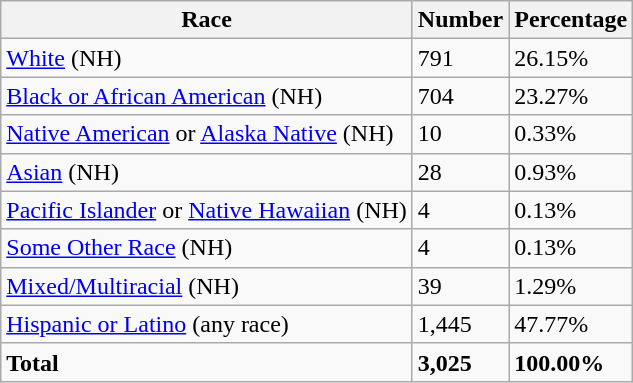<table class="wikitable">
<tr>
<th>Race</th>
<th>Number</th>
<th>Percentage</th>
</tr>
<tr>
<td><a href='#'>White</a> (NH)</td>
<td>791</td>
<td>26.15%</td>
</tr>
<tr>
<td><a href='#'>Black or African American</a> (NH)</td>
<td>704</td>
<td>23.27%</td>
</tr>
<tr>
<td><a href='#'>Native American</a> or <a href='#'>Alaska Native</a> (NH)</td>
<td>10</td>
<td>0.33%</td>
</tr>
<tr>
<td><a href='#'>Asian</a> (NH)</td>
<td>28</td>
<td>0.93%</td>
</tr>
<tr>
<td><a href='#'>Pacific Islander</a> or <a href='#'>Native Hawaiian</a> (NH)</td>
<td>4</td>
<td>0.13%</td>
</tr>
<tr>
<td><a href='#'>Some Other Race</a> (NH)</td>
<td>4</td>
<td>0.13%</td>
</tr>
<tr>
<td><a href='#'>Mixed/Multiracial</a> (NH)</td>
<td>39</td>
<td>1.29%</td>
</tr>
<tr>
<td><a href='#'>Hispanic or Latino</a> (any race)</td>
<td>1,445</td>
<td>47.77%</td>
</tr>
<tr>
<td><strong>Total</strong></td>
<td><strong>3,025</strong></td>
<td><strong>100.00%</strong></td>
</tr>
</table>
